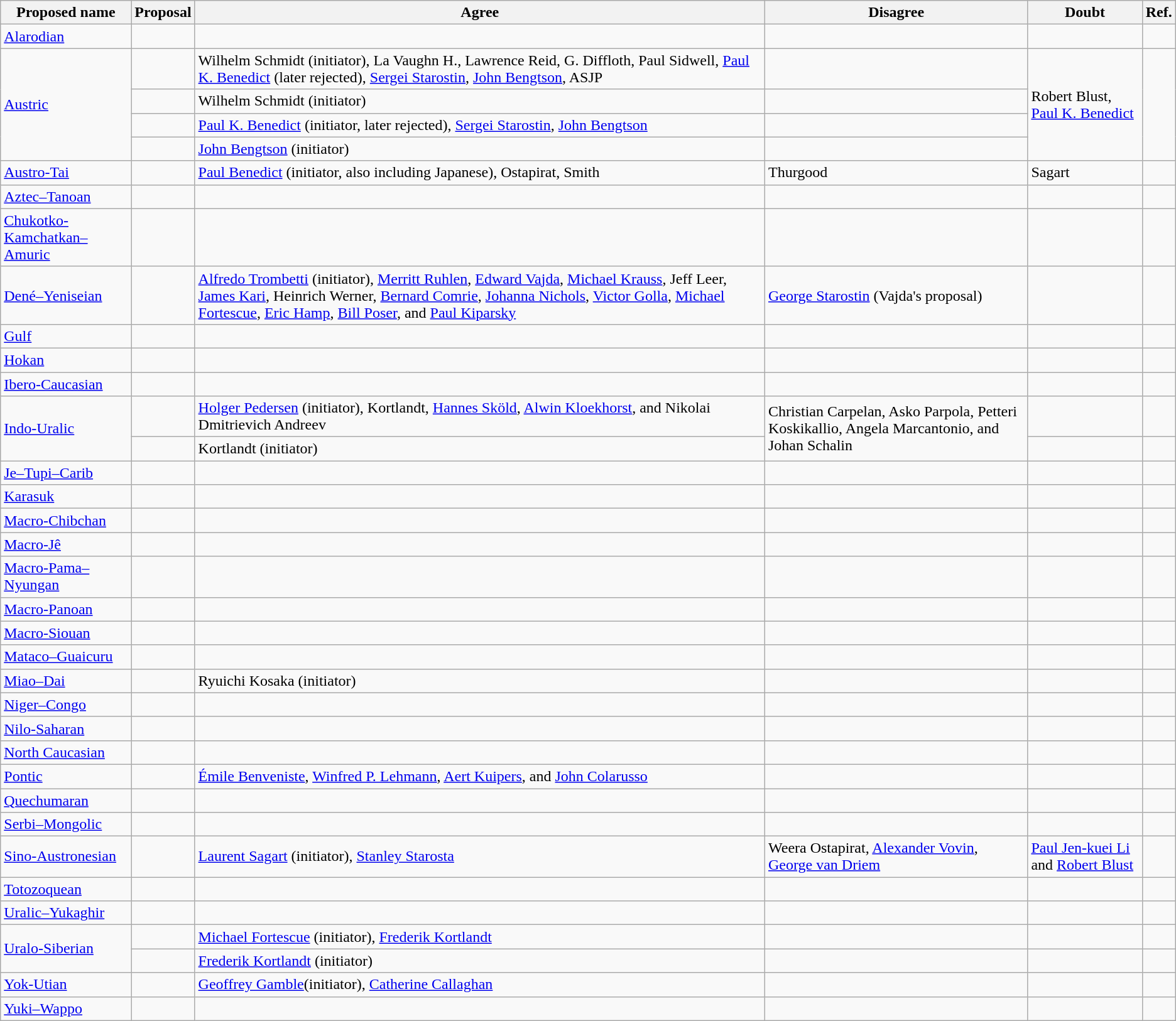<table class="wikitable sortable">
<tr>
<th>Proposed name</th>
<th>Proposal</th>
<th>Agree</th>
<th>Disagree</th>
<th>Doubt</th>
<th>Ref.</th>
</tr>
<tr>
<td><a href='#'>Alarodian</a></td>
<td></td>
<td></td>
<td></td>
<td></td>
<td></td>
</tr>
<tr>
<td rowspan="4"><a href='#'>Austric</a></td>
<td></td>
<td>Wilhelm Schmidt (initiator), La Vaughn H., Lawrence Reid, G. Diffloth, Paul Sidwell, <a href='#'>Paul K. Benedict</a> (later rejected), <a href='#'>Sergei Starostin</a>, <a href='#'>John Bengtson</a>, ASJP</td>
<td></td>
<td rowspan="4">Robert Blust, <a href='#'>Paul K. Benedict</a></td>
<td rowspan="4"></td>
</tr>
<tr>
<td></td>
<td>Wilhelm Schmidt (initiator)</td>
<td></td>
</tr>
<tr>
<td></td>
<td><a href='#'>Paul K. Benedict</a> (initiator, later rejected), <a href='#'>Sergei Starostin</a>, <a href='#'>John Bengtson</a></td>
<td></td>
</tr>
<tr>
<td></td>
<td><a href='#'>John Bengtson</a> (initiator)</td>
<td></td>
</tr>
<tr>
<td><a href='#'>Austro-Tai</a></td>
<td></td>
<td><a href='#'>Paul Benedict</a> (initiator, also including Japanese), Ostapirat, Smith</td>
<td>Thurgood</td>
<td>Sagart</td>
<td></td>
</tr>
<tr>
<td><a href='#'>Aztec–Tanoan</a></td>
<td></td>
<td></td>
<td></td>
<td></td>
<td></td>
</tr>
<tr>
<td><a href='#'>Chukotko-Kamchatkan–Amuric</a></td>
<td></td>
<td></td>
<td></td>
<td></td>
<td></td>
</tr>
<tr>
<td><a href='#'>Dené–Yeniseian</a></td>
<td></td>
<td><a href='#'>Alfredo Trombetti</a> (initiator), <a href='#'>Merritt Ruhlen</a>, <a href='#'>Edward Vajda</a>, <a href='#'>Michael Krauss</a>, Jeff Leer, <a href='#'>James Kari</a>, Heinrich Werner, <a href='#'>Bernard Comrie</a>, <a href='#'>Johanna Nichols</a>, <a href='#'>Victor Golla</a>, <a href='#'>Michael Fortescue</a>, <a href='#'>Eric Hamp</a>, <a href='#'>Bill Poser</a>, and <a href='#'>Paul Kiparsky</a></td>
<td><a href='#'>George Starostin</a> (Vajda's proposal)</td>
<td></td>
<td></td>
</tr>
<tr>
<td><a href='#'>Gulf</a></td>
<td></td>
<td></td>
<td></td>
<td></td>
<td></td>
</tr>
<tr>
<td><a href='#'>Hokan</a></td>
<td></td>
<td></td>
<td></td>
<td></td>
<td></td>
</tr>
<tr>
<td><a href='#'>Ibero-Caucasian</a></td>
<td></td>
<td></td>
<td></td>
<td></td>
<td></td>
</tr>
<tr>
<td rowspan="2"><a href='#'>Indo-Uralic</a></td>
<td></td>
<td><a href='#'>Holger Pedersen</a> (initiator), Kortlandt, <a href='#'>Hannes Sköld</a>, <a href='#'>Alwin Kloekhorst</a>, and Nikolai Dmitrievich Andreev</td>
<td rowspan="2">Christian Carpelan, Asko Parpola, Petteri Koskikallio, Angela Marcantonio, and Johan Schalin</td>
<td></td>
<td></td>
</tr>
<tr>
<td></td>
<td>Kortlandt (initiator)</td>
<td></td>
<td></td>
</tr>
<tr>
<td><a href='#'>Je–Tupi–Carib</a></td>
<td></td>
<td></td>
<td></td>
<td></td>
<td></td>
</tr>
<tr>
<td><a href='#'>Karasuk</a></td>
<td></td>
<td></td>
<td></td>
<td></td>
<td></td>
</tr>
<tr>
<td><a href='#'>Macro-Chibchan</a></td>
<td></td>
<td></td>
<td></td>
<td></td>
<td></td>
</tr>
<tr>
<td><a href='#'>Macro-Jê</a></td>
<td></td>
<td></td>
<td></td>
<td></td>
<td></td>
</tr>
<tr>
<td><a href='#'>Macro-Pama–Nyungan</a></td>
<td></td>
<td></td>
<td></td>
<td></td>
<td></td>
</tr>
<tr>
<td><a href='#'>Macro-Panoan</a></td>
<td></td>
<td></td>
<td></td>
<td></td>
<td></td>
</tr>
<tr>
<td><a href='#'>Macro-Siouan</a></td>
<td></td>
<td></td>
<td></td>
<td></td>
<td></td>
</tr>
<tr>
<td><a href='#'>Mataco–Guaicuru</a></td>
<td></td>
<td></td>
<td></td>
<td></td>
<td></td>
</tr>
<tr>
<td><a href='#'>Miao–Dai</a></td>
<td></td>
<td>Ryuichi Kosaka (initiator)</td>
<td></td>
<td></td>
<td></td>
</tr>
<tr>
<td><a href='#'>Niger–Congo</a></td>
<td></td>
<td></td>
<td></td>
<td></td>
<td></td>
</tr>
<tr>
<td><a href='#'>Nilo-Saharan</a></td>
<td></td>
<td></td>
<td></td>
<td></td>
<td></td>
</tr>
<tr>
<td><a href='#'>North Caucasian</a></td>
<td></td>
<td></td>
<td></td>
<td></td>
<td></td>
</tr>
<tr>
<td><a href='#'>Pontic</a></td>
<td></td>
<td><a href='#'>Émile Benveniste</a>, <a href='#'>Winfred P. Lehmann</a>, <a href='#'>Aert Kuipers</a>, and <a href='#'>John Colarusso</a></td>
<td></td>
<td></td>
<td></td>
</tr>
<tr>
<td><a href='#'>Quechumaran</a></td>
<td></td>
<td></td>
<td></td>
<td></td>
<td></td>
</tr>
<tr>
<td><a href='#'>Serbi–Mongolic</a></td>
<td></td>
<td></td>
<td></td>
<td></td>
<td></td>
</tr>
<tr>
<td><a href='#'>Sino-Austronesian</a></td>
<td></td>
<td><a href='#'>Laurent Sagart</a> (initiator), <a href='#'>Stanley Starosta</a></td>
<td>Weera Ostapirat, <a href='#'>Alexander Vovin</a>, <a href='#'>George van Driem</a></td>
<td><a href='#'>Paul Jen-kuei Li</a> and <a href='#'>Robert Blust</a></td>
<td></td>
</tr>
<tr>
<td><a href='#'>Totozoquean</a></td>
<td></td>
<td></td>
<td></td>
<td></td>
<td></td>
</tr>
<tr>
<td><a href='#'>Uralic–Yukaghir</a></td>
<td></td>
<td></td>
<td></td>
<td></td>
<td></td>
</tr>
<tr>
<td rowspan="2"><a href='#'>Uralo-Siberian</a></td>
<td></td>
<td><a href='#'>Michael Fortescue</a> (initiator), <a href='#'>Frederik Kortlandt</a></td>
<td></td>
<td></td>
<td></td>
</tr>
<tr>
<td></td>
<td><a href='#'>Frederik Kortlandt</a> (initiator)</td>
<td></td>
<td></td>
<td></td>
</tr>
<tr>
<td><a href='#'>Yok-Utian</a></td>
<td></td>
<td><a href='#'>Geoffrey Gamble</a>(initiator), <a href='#'>Catherine Callaghan</a></td>
<td></td>
<td></td>
<td></td>
</tr>
<tr>
<td><a href='#'>Yuki–Wappo</a></td>
<td></td>
<td></td>
<td></td>
<td></td>
<td></td>
</tr>
</table>
